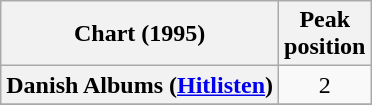<table class="wikitable unsortable plainrowheaders">
<tr>
<th scope="col">Chart (1995)</th>
<th scope="col">Peak<br>position</th>
</tr>
<tr>
<th scope="row">Danish Albums (<a href='#'>Hitlisten</a>)</th>
<td align="center">2</td>
</tr>
<tr>
</tr>
</table>
